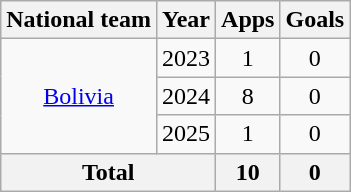<table class=wikitable style=text-align:center>
<tr>
<th>National team</th>
<th>Year</th>
<th>Apps</th>
<th>Goals</th>
</tr>
<tr>
<td rowspan="3"><a href='#'>Bolivia</a></td>
<td>2023</td>
<td>1</td>
<td>0</td>
</tr>
<tr>
<td>2024</td>
<td>8</td>
<td>0</td>
</tr>
<tr>
<td>2025</td>
<td>1</td>
<td>0</td>
</tr>
<tr>
<th colspan="2">Total</th>
<th>10</th>
<th>0</th>
</tr>
</table>
